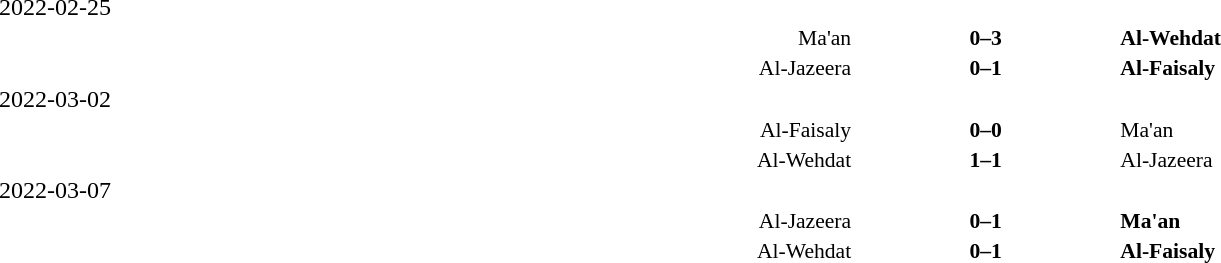<table width="100%" cellspacing="1">
<tr>
<td>2022-02-25</td>
</tr>
<tr style="font-size:90%">
<td align="right">Ma'an</td>
<td align="center"><strong>0–3</strong></td>
<td><strong>Al-Wehdat</strong></td>
</tr>
<tr style="font-size:90%">
<td align="right">Al-Jazeera</td>
<td align="center"><strong>0–1</strong></td>
<td><strong>Al-Faisaly</strong></td>
</tr>
<tr>
<td>2022-03-02</td>
</tr>
<tr style="font-size:90%">
<td align="right">Al-Faisaly</td>
<td align="center"><strong>0–0</strong></td>
<td>Ma'an</td>
</tr>
<tr style="font-size:90%">
<td align="right">Al-Wehdat</td>
<td align="center"><strong>1–1</strong></td>
<td>Al-Jazeera</td>
</tr>
<tr>
<td>2022-03-07</td>
</tr>
<tr style="font-size:90%">
<td align="right">Al-Jazeera</td>
<td align="center"><strong>0–1</strong></td>
<td><strong>Ma'an</strong></td>
</tr>
<tr style="font-size:90%">
<td align="right">Al-Wehdat</td>
<td align="center"><strong>0–1</strong></td>
<td><strong>Al-Faisaly</strong></td>
</tr>
</table>
